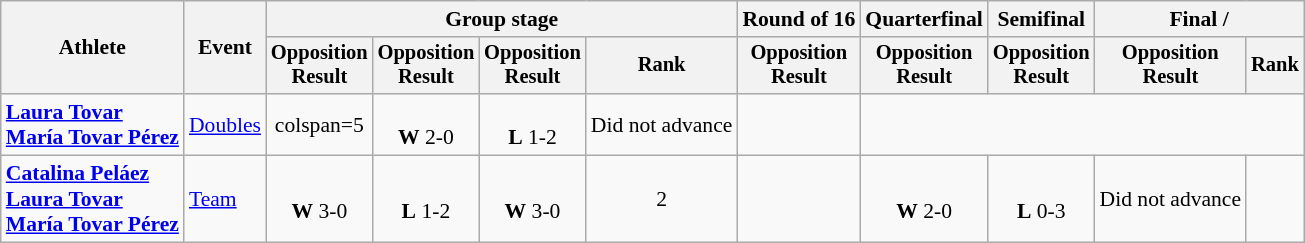<table class=wikitable style=font-size:90%;text-align:center>
<tr>
<th rowspan=2>Athlete</th>
<th rowspan=2>Event</th>
<th colspan=4>Group stage</th>
<th>Round of 16</th>
<th>Quarterfinal</th>
<th>Semifinal</th>
<th colspan=2>Final / </th>
</tr>
<tr style=font-size:95%>
<th>Opposition<br>Result</th>
<th>Opposition<br>Result</th>
<th>Opposition<br>Result</th>
<th>Rank</th>
<th>Opposition<br>Result</th>
<th>Opposition<br>Result</th>
<th>Opposition<br>Result</th>
<th>Opposition<br>Result</th>
<th>Rank</th>
</tr>
<tr>
<td align=left><strong><a href='#'>Laura Tovar</a><br><a href='#'>María Tovar Pérez</a></strong></td>
<td align=left><a href='#'>Doubles</a></td>
<td>colspan=5 </td>
<td><br><strong>W</strong> 2-0</td>
<td><br><strong>L</strong> 1-2</td>
<td>Did not advance</td>
<td></td>
</tr>
<tr>
<td align=left><strong><a href='#'>Catalina Peláez</a><br><a href='#'>Laura Tovar</a><br><a href='#'>María Tovar Pérez</a></strong></td>
<td align=left><a href='#'>Team</a></td>
<td><br><strong>W</strong> 3-0</td>
<td><br><strong>L</strong> 1-2</td>
<td><br><strong>W</strong> 3-0</td>
<td>2</td>
<td></td>
<td><br><strong>W</strong> 2-0</td>
<td><br><strong>L</strong> 0-3</td>
<td>Did not advance</td>
<td></td>
</tr>
</table>
